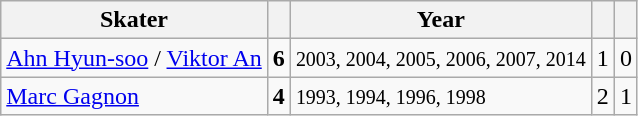<table class="wikitable" border="1">
<tr>
<th>Skater</th>
<th></th>
<th>Year</th>
<th></th>
<th></th>
</tr>
<tr>
<td> <a href='#'>Ahn Hyun-soo</a> /  <a href='#'>Viktor An</a></td>
<td><strong>6</strong></td>
<td><small>2003, 2004, 2005, 2006, 2007, 2014 </small></td>
<td>1</td>
<td>0</td>
</tr>
<tr>
<td> <a href='#'>Marc Gagnon</a></td>
<td><strong>4</strong></td>
<td><small>1993, 1994, 1996, 1998 </small></td>
<td>2</td>
<td>1</td>
</tr>
</table>
